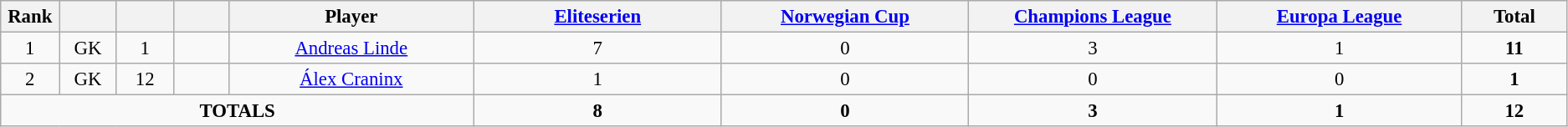<table class="wikitable" style="font-size: 95%; text-align: center;">
<tr>
<th width=40>Rank</th>
<th width=40></th>
<th width=40></th>
<th width=40></th>
<th width=200>Player</th>
<th width=200><a href='#'>Eliteserien</a></th>
<th width=200><a href='#'>Norwegian Cup</a></th>
<th width=200><a href='#'>Champions League</a></th>
<th width=200><a href='#'>Europa League</a></th>
<th width=80>Total</th>
</tr>
<tr>
<td>1</td>
<td>GK</td>
<td>1</td>
<td></td>
<td><a href='#'>Andreas Linde</a></td>
<td>7</td>
<td>0</td>
<td>3</td>
<td>1</td>
<td><strong>11</strong></td>
</tr>
<tr>
<td>2</td>
<td>GK</td>
<td>12</td>
<td></td>
<td><a href='#'>Álex Craninx</a></td>
<td>1</td>
<td>0</td>
<td>0</td>
<td>0</td>
<td><strong>1</strong></td>
</tr>
<tr>
<td colspan="5"><strong>TOTALS</strong></td>
<td><strong>8</strong></td>
<td><strong>0</strong></td>
<td><strong>3</strong></td>
<td><strong>1</strong></td>
<td><strong>12</strong></td>
</tr>
</table>
